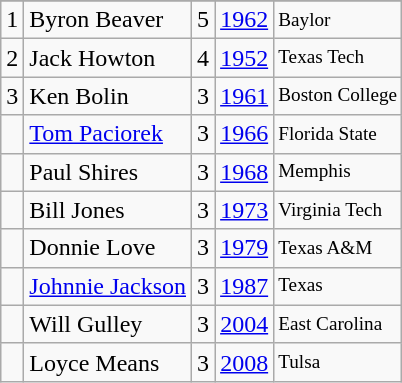<table class="wikitable">
<tr>
</tr>
<tr>
<td>1</td>
<td>Byron Beaver</td>
<td>5</td>
<td><a href='#'>1962</a></td>
<td style="font-size:80%;">Baylor</td>
</tr>
<tr>
<td>2</td>
<td>Jack Howton</td>
<td>4</td>
<td><a href='#'>1952</a></td>
<td style="font-size:80%;">Texas Tech</td>
</tr>
<tr>
<td>3</td>
<td>Ken Bolin</td>
<td>3</td>
<td><a href='#'>1961</a></td>
<td style="font-size:80%;">Boston College</td>
</tr>
<tr>
<td></td>
<td><a href='#'>Tom Paciorek</a></td>
<td>3</td>
<td><a href='#'>1966</a></td>
<td style="font-size:80%;">Florida State</td>
</tr>
<tr>
<td></td>
<td>Paul Shires</td>
<td>3</td>
<td><a href='#'>1968</a></td>
<td style="font-size:80%;">Memphis</td>
</tr>
<tr>
<td></td>
<td>Bill Jones</td>
<td>3</td>
<td><a href='#'>1973</a></td>
<td style="font-size:80%;">Virginia Tech</td>
</tr>
<tr>
<td></td>
<td>Donnie Love</td>
<td>3</td>
<td><a href='#'>1979</a></td>
<td style="font-size:80%;">Texas A&M</td>
</tr>
<tr>
<td></td>
<td><a href='#'>Johnnie Jackson</a></td>
<td>3</td>
<td><a href='#'>1987</a></td>
<td style="font-size:80%;">Texas</td>
</tr>
<tr>
<td></td>
<td>Will Gulley</td>
<td>3</td>
<td><a href='#'>2004</a></td>
<td style="font-size:80%;">East Carolina</td>
</tr>
<tr>
<td></td>
<td>Loyce Means</td>
<td>3</td>
<td><a href='#'>2008</a></td>
<td style="font-size:80%;">Tulsa</td>
</tr>
</table>
